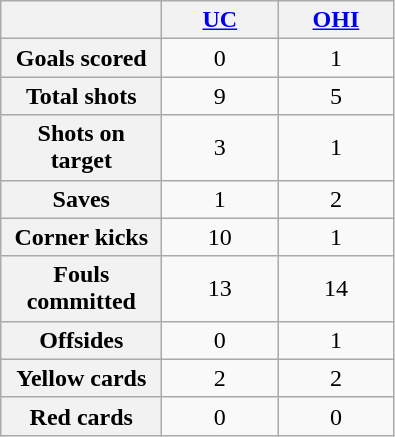<table class="wikitable plainrowheaders" style="text-align:center">
<tr>
<th scope="col" style="width:100px"></th>
<th scope="col" style="width:70px"><a href='#'>UC</a></th>
<th scope="col" style="width:70px"><a href='#'>OHI</a></th>
</tr>
<tr>
<th scope=row>Goals scored</th>
<td>0</td>
<td>1</td>
</tr>
<tr>
<th scope=row>Total shots</th>
<td>9</td>
<td>5</td>
</tr>
<tr>
<th scope=row>Shots on target</th>
<td>3</td>
<td>1</td>
</tr>
<tr>
<th scope=row>Saves</th>
<td>1</td>
<td>2</td>
</tr>
<tr>
<th scope=row>Corner kicks</th>
<td>10</td>
<td>1</td>
</tr>
<tr>
<th scope=row>Fouls committed</th>
<td>13</td>
<td>14</td>
</tr>
<tr>
<th scope=row>Offsides</th>
<td>0</td>
<td>1</td>
</tr>
<tr>
<th scope=row>Yellow cards</th>
<td>2</td>
<td>2</td>
</tr>
<tr>
<th scope=row>Red cards</th>
<td>0</td>
<td>0</td>
</tr>
</table>
